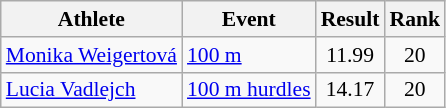<table class="wikitable" style="font-size:90%">
<tr>
<th>Athlete</th>
<th>Event</th>
<th>Result</th>
<th>Rank</th>
</tr>
<tr align=center>
<td align=left><a href='#'>Monika Weigertová</a></td>
<td align=left><a href='#'>100 m</a></td>
<td>11.99</td>
<td>20</td>
</tr>
<tr align=center>
<td align=left><a href='#'>Lucia Vadlejch</a></td>
<td align=left><a href='#'>100 m hurdles</a></td>
<td>14.17</td>
<td>20</td>
</tr>
</table>
